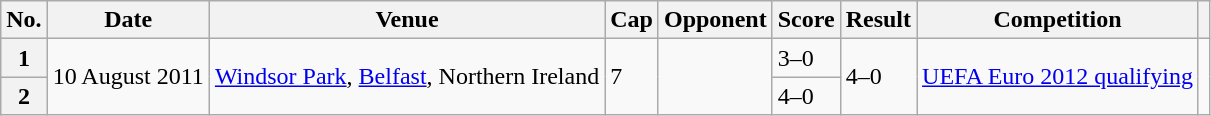<table class=wikitable plainrowheaders>
<tr>
<th scope=col>No.</th>
<th scope=col data-sort-type=date>Date</th>
<th scope=col>Venue</th>
<th scope=col>Cap</th>
<th scope=col>Opponent</th>
<th scope=col>Score</th>
<th scope=col>Result</th>
<th scope=col>Competition</th>
<th scope=col></th>
</tr>
<tr>
<th scope=row>1</th>
<td rowspan=2>10 August 2011</td>
<td rowspan=2><a href='#'>Windsor Park</a>, <a href='#'>Belfast</a>, Northern Ireland</td>
<td rowspan=2>7</td>
<td rowspan=2></td>
<td>3–0</td>
<td rowspan=2>4–0</td>
<td rowspan=2><a href='#'>UEFA Euro 2012 qualifying</a></td>
<td rowspan=2></td>
</tr>
<tr>
<th scope=row>2</th>
<td>4–0</td>
</tr>
</table>
